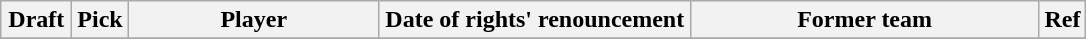<table class="wikitable sortable" style="text-align:left">
<tr>
<th style="width:40px">Draft</th>
<th style="width:30px">Pick</th>
<th style="width:160px">Player</th>
<th style="width:200px">Date of rights' renouncement</th>
<th style="width:225px">Former team</th>
<th class="unsortbale">Ref</th>
</tr>
<tr>
</tr>
</table>
